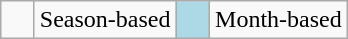<table class="wikitable" style="text-align:center">
<tr>
<td width="15"></td>
<td>Season-based</td>
<td bgcolor=#add8e6 width="15"></td>
<td>Month-based</td>
</tr>
</table>
